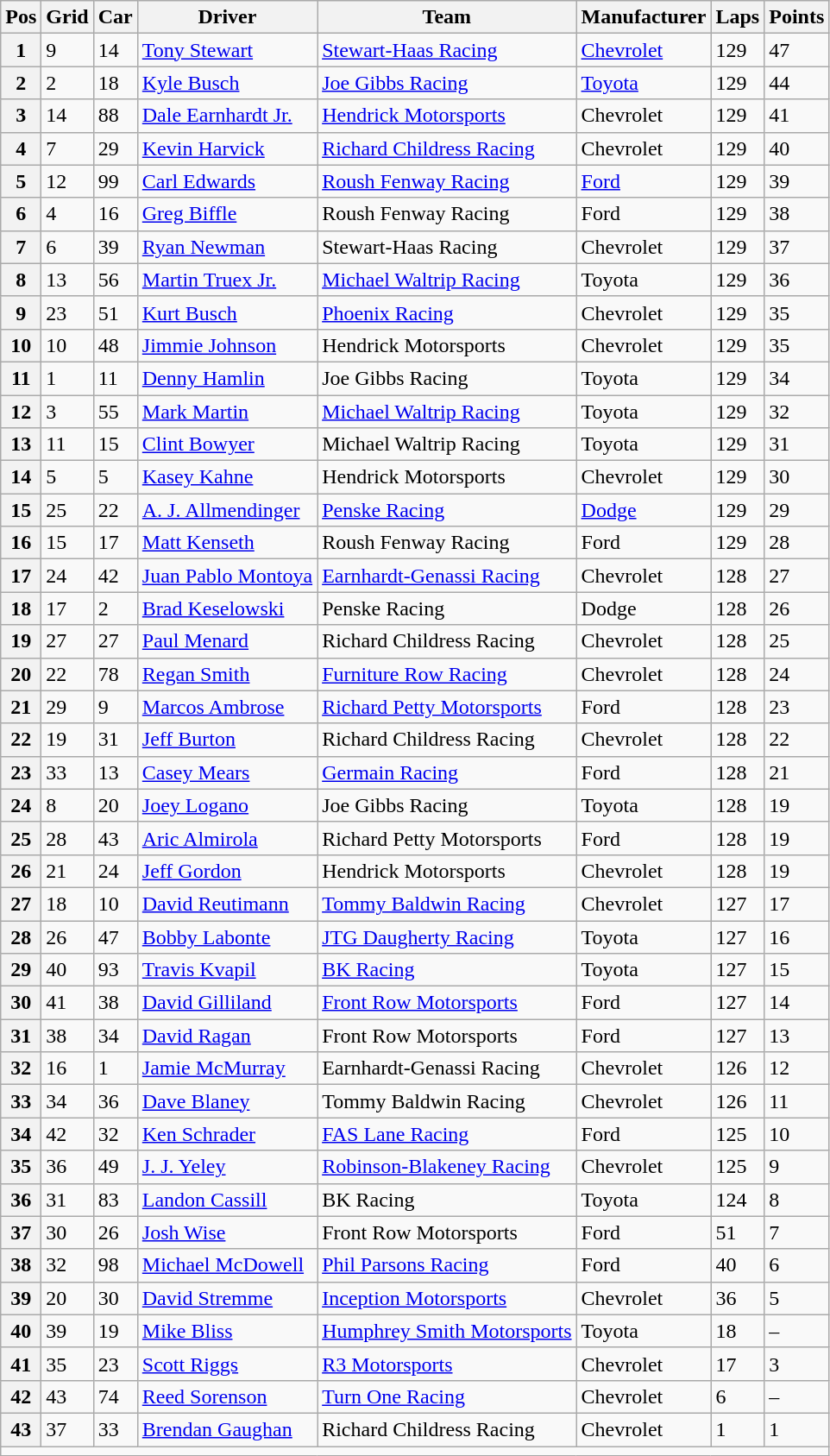<table class="wikitable" border="1">
<tr>
<th>Pos</th>
<th>Grid</th>
<th>Car</th>
<th>Driver</th>
<th>Team</th>
<th>Manufacturer</th>
<th>Laps</th>
<th>Points</th>
</tr>
<tr>
<th>1</th>
<td>9</td>
<td>14</td>
<td><a href='#'>Tony Stewart</a></td>
<td><a href='#'>Stewart-Haas Racing</a></td>
<td><a href='#'>Chevrolet</a></td>
<td>129</td>
<td>47</td>
</tr>
<tr>
<th>2</th>
<td>2</td>
<td>18</td>
<td><a href='#'>Kyle Busch</a></td>
<td><a href='#'>Joe Gibbs Racing</a></td>
<td><a href='#'>Toyota</a></td>
<td>129</td>
<td>44</td>
</tr>
<tr>
<th>3</th>
<td>14</td>
<td>88</td>
<td><a href='#'>Dale Earnhardt Jr.</a></td>
<td><a href='#'>Hendrick Motorsports</a></td>
<td>Chevrolet</td>
<td>129</td>
<td>41</td>
</tr>
<tr>
<th>4</th>
<td>7</td>
<td>29</td>
<td><a href='#'>Kevin Harvick</a></td>
<td><a href='#'>Richard Childress Racing</a></td>
<td>Chevrolet</td>
<td>129</td>
<td>40</td>
</tr>
<tr>
<th>5</th>
<td>12</td>
<td>99</td>
<td><a href='#'>Carl Edwards</a></td>
<td><a href='#'>Roush Fenway Racing</a></td>
<td><a href='#'>Ford</a></td>
<td>129</td>
<td>39</td>
</tr>
<tr>
<th>6</th>
<td>4</td>
<td>16</td>
<td><a href='#'>Greg Biffle</a></td>
<td>Roush Fenway Racing</td>
<td>Ford</td>
<td>129</td>
<td>38</td>
</tr>
<tr>
<th>7</th>
<td>6</td>
<td>39</td>
<td><a href='#'>Ryan Newman</a></td>
<td>Stewart-Haas Racing</td>
<td>Chevrolet</td>
<td>129</td>
<td>37</td>
</tr>
<tr>
<th>8</th>
<td>13</td>
<td>56</td>
<td><a href='#'>Martin Truex Jr.</a></td>
<td><a href='#'>Michael Waltrip Racing</a></td>
<td>Toyota</td>
<td>129</td>
<td>36</td>
</tr>
<tr>
<th>9</th>
<td>23</td>
<td>51</td>
<td><a href='#'>Kurt Busch</a></td>
<td><a href='#'>Phoenix Racing</a></td>
<td>Chevrolet</td>
<td>129</td>
<td>35</td>
</tr>
<tr>
<th>10</th>
<td>10</td>
<td>48</td>
<td><a href='#'>Jimmie Johnson</a></td>
<td>Hendrick Motorsports</td>
<td>Chevrolet</td>
<td>129</td>
<td>35</td>
</tr>
<tr>
<th>11</th>
<td>1</td>
<td>11</td>
<td><a href='#'>Denny Hamlin</a></td>
<td>Joe Gibbs Racing</td>
<td>Toyota</td>
<td>129</td>
<td>34</td>
</tr>
<tr>
<th>12</th>
<td>3</td>
<td>55</td>
<td><a href='#'>Mark Martin</a></td>
<td><a href='#'>Michael Waltrip Racing</a></td>
<td>Toyota</td>
<td>129</td>
<td>32</td>
</tr>
<tr>
<th>13</th>
<td>11</td>
<td>15</td>
<td><a href='#'>Clint Bowyer</a></td>
<td>Michael Waltrip Racing</td>
<td>Toyota</td>
<td>129</td>
<td>31</td>
</tr>
<tr>
<th>14</th>
<td>5</td>
<td>5</td>
<td><a href='#'>Kasey Kahne</a></td>
<td>Hendrick Motorsports</td>
<td>Chevrolet</td>
<td>129</td>
<td>30</td>
</tr>
<tr>
<th>15</th>
<td>25</td>
<td>22</td>
<td><a href='#'>A. J. Allmendinger</a></td>
<td><a href='#'>Penske Racing</a></td>
<td><a href='#'>Dodge</a></td>
<td>129</td>
<td>29</td>
</tr>
<tr>
<th>16</th>
<td>15</td>
<td>17</td>
<td><a href='#'>Matt Kenseth</a></td>
<td>Roush Fenway Racing</td>
<td>Ford</td>
<td>129</td>
<td>28</td>
</tr>
<tr>
<th>17</th>
<td>24</td>
<td>42</td>
<td><a href='#'>Juan Pablo Montoya</a></td>
<td><a href='#'>Earnhardt-Genassi Racing</a></td>
<td>Chevrolet</td>
<td>128</td>
<td>27</td>
</tr>
<tr>
<th>18</th>
<td>17</td>
<td>2</td>
<td><a href='#'>Brad Keselowski</a></td>
<td>Penske Racing</td>
<td>Dodge</td>
<td>128</td>
<td>26</td>
</tr>
<tr>
<th>19</th>
<td>27</td>
<td>27</td>
<td><a href='#'>Paul Menard</a></td>
<td>Richard Childress Racing</td>
<td>Chevrolet</td>
<td>128</td>
<td>25</td>
</tr>
<tr>
<th>20</th>
<td>22</td>
<td>78</td>
<td><a href='#'>Regan Smith</a></td>
<td><a href='#'>Furniture Row Racing</a></td>
<td>Chevrolet</td>
<td>128</td>
<td>24</td>
</tr>
<tr>
<th>21</th>
<td>29</td>
<td>9</td>
<td><a href='#'>Marcos Ambrose</a></td>
<td><a href='#'>Richard Petty Motorsports</a></td>
<td>Ford</td>
<td>128</td>
<td>23</td>
</tr>
<tr>
<th>22</th>
<td>19</td>
<td>31</td>
<td><a href='#'>Jeff Burton</a></td>
<td>Richard Childress Racing</td>
<td>Chevrolet</td>
<td>128</td>
<td>22</td>
</tr>
<tr>
<th>23</th>
<td>33</td>
<td>13</td>
<td><a href='#'>Casey Mears</a></td>
<td><a href='#'>Germain Racing</a></td>
<td>Ford</td>
<td>128</td>
<td>21</td>
</tr>
<tr>
<th>24</th>
<td>8</td>
<td>20</td>
<td><a href='#'>Joey Logano</a></td>
<td>Joe Gibbs Racing</td>
<td>Toyota</td>
<td>128</td>
<td>19</td>
</tr>
<tr>
<th>25</th>
<td>28</td>
<td>43</td>
<td><a href='#'>Aric Almirola</a></td>
<td>Richard Petty Motorsports</td>
<td>Ford</td>
<td>128</td>
<td>19</td>
</tr>
<tr>
<th>26</th>
<td>21</td>
<td>24</td>
<td><a href='#'>Jeff Gordon</a></td>
<td>Hendrick Motorsports</td>
<td>Chevrolet</td>
<td>128</td>
<td>19</td>
</tr>
<tr>
<th>27</th>
<td>18</td>
<td>10</td>
<td><a href='#'>David Reutimann</a></td>
<td><a href='#'>Tommy Baldwin Racing</a></td>
<td>Chevrolet</td>
<td>127</td>
<td>17</td>
</tr>
<tr>
<th>28</th>
<td>26</td>
<td>47</td>
<td><a href='#'>Bobby Labonte</a></td>
<td><a href='#'>JTG Daugherty Racing</a></td>
<td>Toyota</td>
<td>127</td>
<td>16</td>
</tr>
<tr>
<th>29</th>
<td>40</td>
<td>93</td>
<td><a href='#'>Travis Kvapil</a></td>
<td><a href='#'>BK Racing</a></td>
<td>Toyota</td>
<td>127</td>
<td>15</td>
</tr>
<tr>
<th>30</th>
<td>41</td>
<td>38</td>
<td><a href='#'>David Gilliland</a></td>
<td><a href='#'>Front Row Motorsports</a></td>
<td>Ford</td>
<td>127</td>
<td>14</td>
</tr>
<tr>
<th>31</th>
<td>38</td>
<td>34</td>
<td><a href='#'>David Ragan</a></td>
<td>Front Row Motorsports</td>
<td>Ford</td>
<td>127</td>
<td>13</td>
</tr>
<tr>
<th>32</th>
<td>16</td>
<td>1</td>
<td><a href='#'>Jamie McMurray</a></td>
<td>Earnhardt-Genassi Racing</td>
<td>Chevrolet</td>
<td>126</td>
<td>12</td>
</tr>
<tr>
<th>33</th>
<td>34</td>
<td>36</td>
<td><a href='#'>Dave Blaney</a></td>
<td>Tommy Baldwin Racing</td>
<td>Chevrolet</td>
<td>126</td>
<td>11</td>
</tr>
<tr>
<th>34</th>
<td>42</td>
<td>32</td>
<td><a href='#'>Ken Schrader</a></td>
<td><a href='#'>FAS Lane Racing</a></td>
<td>Ford</td>
<td>125</td>
<td>10</td>
</tr>
<tr>
<th>35</th>
<td>36</td>
<td>49</td>
<td><a href='#'>J. J. Yeley</a></td>
<td><a href='#'>Robinson-Blakeney Racing</a></td>
<td>Chevrolet</td>
<td>125</td>
<td>9</td>
</tr>
<tr>
<th>36</th>
<td>31</td>
<td>83</td>
<td><a href='#'>Landon Cassill</a></td>
<td>BK Racing</td>
<td>Toyota</td>
<td>124</td>
<td>8</td>
</tr>
<tr>
<th>37</th>
<td>30</td>
<td>26</td>
<td><a href='#'>Josh Wise</a></td>
<td>Front Row Motorsports</td>
<td>Ford</td>
<td>51</td>
<td>7</td>
</tr>
<tr>
<th>38</th>
<td>32</td>
<td>98</td>
<td><a href='#'>Michael McDowell</a></td>
<td><a href='#'>Phil Parsons Racing</a></td>
<td>Ford</td>
<td>40</td>
<td>6</td>
</tr>
<tr>
<th>39</th>
<td>20</td>
<td>30</td>
<td><a href='#'>David Stremme</a></td>
<td><a href='#'>Inception Motorsports</a></td>
<td>Chevrolet</td>
<td>36</td>
<td>5</td>
</tr>
<tr>
<th>40</th>
<td>39</td>
<td>19</td>
<td><a href='#'>Mike Bliss</a></td>
<td><a href='#'>Humphrey Smith Motorsports</a></td>
<td>Toyota</td>
<td>18</td>
<td>–</td>
</tr>
<tr>
<th>41</th>
<td>35</td>
<td>23</td>
<td><a href='#'>Scott Riggs</a></td>
<td><a href='#'>R3 Motorsports</a></td>
<td>Chevrolet</td>
<td>17</td>
<td>3</td>
</tr>
<tr>
<th>42</th>
<td>43</td>
<td>74</td>
<td><a href='#'>Reed Sorenson</a></td>
<td><a href='#'>Turn One Racing</a></td>
<td>Chevrolet</td>
<td>6</td>
<td>–</td>
</tr>
<tr>
<th>43</th>
<td>37</td>
<td>33</td>
<td><a href='#'>Brendan Gaughan</a></td>
<td>Richard Childress Racing</td>
<td>Chevrolet</td>
<td>1</td>
<td>1</td>
</tr>
<tr class="sortbottom">
<td colspan="9"></td>
</tr>
</table>
